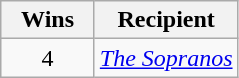<table class="wikitable sortable" style="text-align: center">
<tr>
<th scope="col" style="width:55px;">Wins</th>
<th scope="col" style="text-align:center;">Recipient</th>
</tr>
<tr>
<td rowspan=1 style="text-align:center">4</td>
<td><em><a href='#'>The Sopranos</a></em></td>
</tr>
</table>
